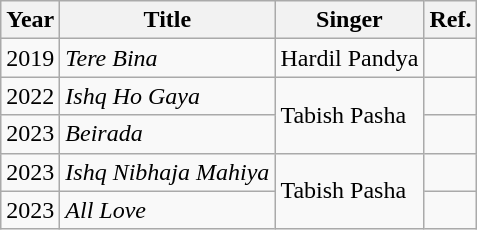<table class="wikitable">
<tr>
<th>Year</th>
<th>Title</th>
<th>Singer</th>
<th>Ref.</th>
</tr>
<tr>
<td>2019</td>
<td><em>Tere Bina</em></td>
<td>Hardil Pandya</td>
<td></td>
</tr>
<tr>
<td>2022</td>
<td><em>Ishq Ho Gaya</em></td>
<td rowspan="2">Tabish Pasha</td>
<td></td>
</tr>
<tr>
<td>2023</td>
<td><em>Beirada</em></td>
<td></td>
</tr>
<tr>
<td>2023</td>
<td><em>Ishq Nibhaja Mahiya</em></td>
<td rowspan="2">Tabish Pasha</td>
<td></td>
</tr>
<tr>
<td>2023</td>
<td><em>All Love</em></td>
<td></td>
</tr>
</table>
